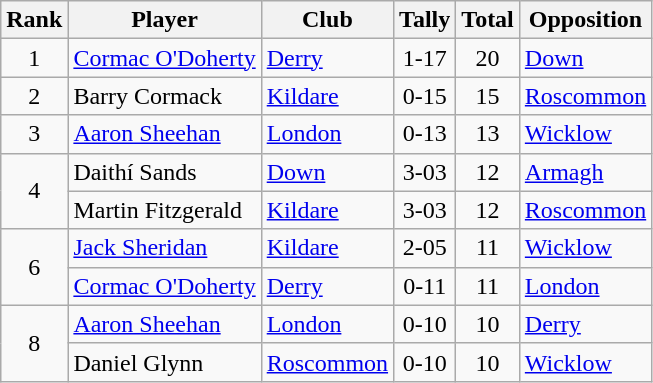<table class="wikitable">
<tr>
<th>Rank</th>
<th>Player</th>
<th>Club</th>
<th>Tally</th>
<th>Total</th>
<th>Opposition</th>
</tr>
<tr>
<td rowspan="1" style="text-align:center;">1</td>
<td><a href='#'>Cormac O'Doherty</a></td>
<td><a href='#'>Derry</a></td>
<td align="center">1-17</td>
<td align="center">20</td>
<td><a href='#'>Down</a></td>
</tr>
<tr>
<td rowspan="1" style="text-align:center;">2</td>
<td>Barry Cormack</td>
<td><a href='#'>Kildare</a></td>
<td align="center">0-15</td>
<td align="center">15</td>
<td><a href='#'>Roscommon</a></td>
</tr>
<tr>
<td rowspan="1" style="text-align:center;">3</td>
<td><a href='#'>Aaron Sheehan</a></td>
<td><a href='#'>London</a></td>
<td align="center">0-13</td>
<td align="center">13</td>
<td><a href='#'>Wicklow</a></td>
</tr>
<tr>
<td rowspan="2" style="text-align:center;">4</td>
<td>Daithí Sands</td>
<td><a href='#'>Down</a></td>
<td align="center">3-03</td>
<td align="center">12</td>
<td><a href='#'>Armagh</a></td>
</tr>
<tr>
<td>Martin Fitzgerald</td>
<td><a href='#'>Kildare</a></td>
<td align="center">3-03</td>
<td align="center">12</td>
<td><a href='#'>Roscommon</a></td>
</tr>
<tr>
<td rowspan="2" style="text-align:center;">6</td>
<td><a href='#'>Jack Sheridan</a></td>
<td><a href='#'>Kildare</a></td>
<td align="center">2-05</td>
<td align="center">11</td>
<td><a href='#'>Wicklow</a></td>
</tr>
<tr>
<td><a href='#'>Cormac O'Doherty</a></td>
<td><a href='#'>Derry</a></td>
<td align="center">0-11</td>
<td align="center">11</td>
<td><a href='#'>London</a></td>
</tr>
<tr>
<td rowspan="2" style="text-align:center;">8</td>
<td><a href='#'>Aaron Sheehan</a></td>
<td><a href='#'>London</a></td>
<td align="center">0-10</td>
<td align="center">10</td>
<td><a href='#'>Derry</a></td>
</tr>
<tr>
<td>Daniel Glynn</td>
<td><a href='#'>Roscommon</a></td>
<td align="center">0-10</td>
<td align="center">10</td>
<td><a href='#'>Wicklow</a></td>
</tr>
</table>
